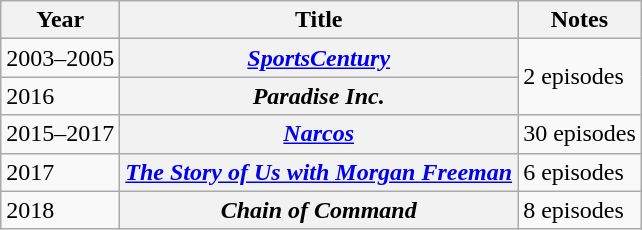<table class="wikitable plainrowheaders">
<tr>
<th>Year</th>
<th>Title</th>
<th>Notes</th>
</tr>
<tr>
<td>2003–2005</td>
<th scope="row" style="text-align:center;"><em><a href='#'>SportsCentury</a></em></th>
<td rowspan=2>2 episodes</td>
</tr>
<tr>
<td>2016</td>
<th scope="row" style="text-align:center;"><em>Paradise Inc.</em></th>
</tr>
<tr>
<td>2015–2017</td>
<th scope="row" style="text-align:center;"><em><a href='#'>Narcos</a></em></th>
<td>30 episodes</td>
</tr>
<tr>
<td>2017</td>
<th scope="row" style="text-align:center;"><em><a href='#'>The Story of Us with Morgan Freeman</a></em></th>
<td>6 episodes</td>
</tr>
<tr>
<td>2018</td>
<th scope="row" style="text-align:center;"><em>Chain of Command</em></th>
<td>8 episodes</td>
</tr>
</table>
